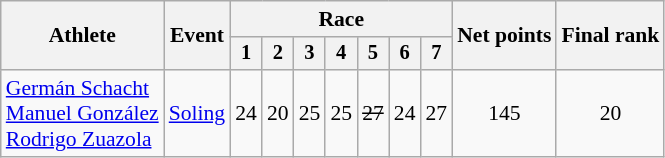<table class="wikitable" style="font-size:90%">
<tr>
<th rowspan=2>Athlete</th>
<th rowspan=2>Event</th>
<th colspan=7>Race</th>
<th rowspan=2>Net points</th>
<th rowspan=2>Final rank</th>
</tr>
<tr style="font-size:95%">
<th>1</th>
<th>2</th>
<th>3</th>
<th>4</th>
<th>5</th>
<th>6</th>
<th>7</th>
</tr>
<tr align=center>
<td align=left><a href='#'>Germán Schacht</a><br><a href='#'>Manuel González</a><br><a href='#'>Rodrigo Zuazola</a></td>
<td align=left><a href='#'>Soling</a></td>
<td>24</td>
<td>20</td>
<td>25</td>
<td>25</td>
<td><s>27</s></td>
<td>24</td>
<td>27</td>
<td>145</td>
<td>20</td>
</tr>
</table>
